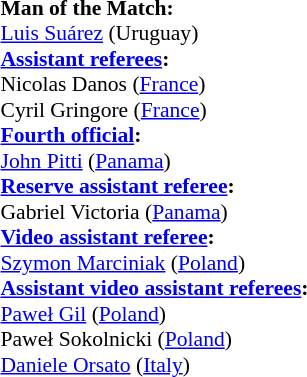<table style="width:100%; font-size:90%;">
<tr>
<td><br><strong>Man of the Match:</strong>
<br><a href='#'>Luis Suárez</a> (Uruguay)<br><strong><a href='#'>Assistant referees</a>:</strong>
<br>Nicolas Danos (<a href='#'>France</a>)
<br>Cyril Gringore (<a href='#'>France</a>)
<br><strong><a href='#'>Fourth official</a>:</strong>
<br><a href='#'>John Pitti</a> (<a href='#'>Panama</a>)
<br><strong><a href='#'>Reserve assistant referee</a>:</strong>
<br>Gabriel Victoria (<a href='#'>Panama</a>)
<br><strong><a href='#'>Video assistant referee</a>:</strong>
<br><a href='#'>Szymon Marciniak</a> (<a href='#'>Poland</a>)
<br><strong><a href='#'>Assistant video assistant referees</a>:</strong>
<br><a href='#'>Paweł Gil</a> (<a href='#'>Poland</a>)
<br>Paweł Sokolnicki (<a href='#'>Poland</a>)
<br><a href='#'>Daniele Orsato</a> (<a href='#'>Italy</a>)</td>
</tr>
</table>
